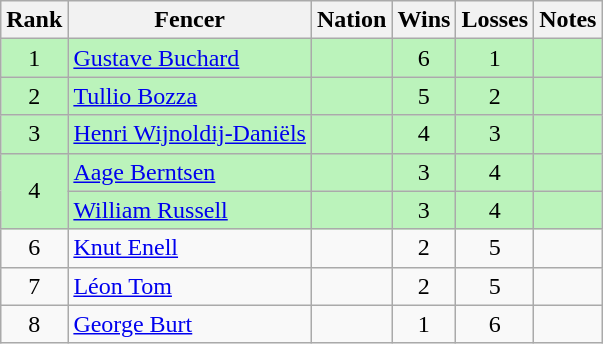<table class="wikitable sortable" style="text-align:center">
<tr>
<th>Rank</th>
<th>Fencer</th>
<th>Nation</th>
<th>Wins</th>
<th>Losses</th>
<th>Notes</th>
</tr>
<tr bgcolor=bbf3bb>
<td>1</td>
<td align=left><a href='#'>Gustave Buchard</a></td>
<td align=left></td>
<td>6</td>
<td>1</td>
<td></td>
</tr>
<tr bgcolor=bbf3bb>
<td>2</td>
<td align=left><a href='#'>Tullio Bozza</a></td>
<td align=left></td>
<td>5</td>
<td>2</td>
<td></td>
</tr>
<tr bgcolor=bbf3bb>
<td>3</td>
<td align=left><a href='#'>Henri Wijnoldij-Daniëls</a></td>
<td align=left></td>
<td>4</td>
<td>3</td>
<td></td>
</tr>
<tr bgcolor=bbf3bb>
<td rowspan=2>4</td>
<td align=left><a href='#'>Aage Berntsen</a></td>
<td align=left></td>
<td>3</td>
<td>4</td>
<td></td>
</tr>
<tr bgcolor=bbf3bb>
<td align=left><a href='#'>William Russell</a></td>
<td align=left></td>
<td>3</td>
<td>4</td>
<td></td>
</tr>
<tr>
<td>6</td>
<td align=left><a href='#'>Knut Enell</a></td>
<td align=left></td>
<td>2</td>
<td>5</td>
<td></td>
</tr>
<tr>
<td>7</td>
<td align=left><a href='#'>Léon Tom</a></td>
<td align=left></td>
<td>2</td>
<td>5</td>
<td></td>
</tr>
<tr>
<td>8</td>
<td align=left><a href='#'>George Burt</a></td>
<td align=left></td>
<td>1</td>
<td>6</td>
<td></td>
</tr>
</table>
